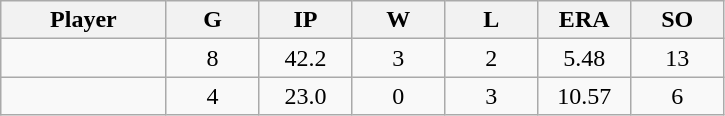<table class="wikitable sortable">
<tr>
<th bgcolor="#DDDDFF" width="16%">Player</th>
<th bgcolor="#DDDDFF" width="9%">G</th>
<th bgcolor="#DDDDFF" width="9%">IP</th>
<th bgcolor="#DDDDFF" width="9%">W</th>
<th bgcolor="#DDDDFF" width="9%">L</th>
<th bgcolor="#DDDDFF" width="9%">ERA</th>
<th bgcolor="#DDDDFF" width="9%">SO</th>
</tr>
<tr align="center">
<td></td>
<td>8</td>
<td>42.2</td>
<td>3</td>
<td>2</td>
<td>5.48</td>
<td>13</td>
</tr>
<tr align="center">
<td></td>
<td>4</td>
<td>23.0</td>
<td>0</td>
<td>3</td>
<td>10.57</td>
<td>6</td>
</tr>
</table>
